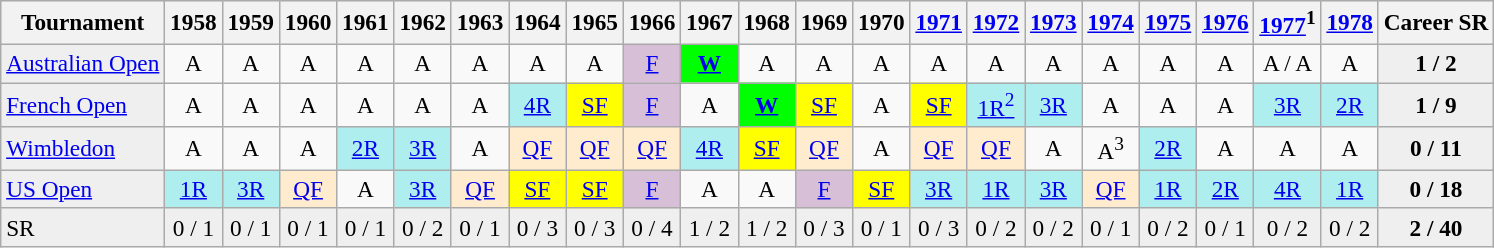<table class="wikitable" style=font-size:97%>
<tr bgcolor="#efefef">
<th>Tournament</th>
<th>1958</th>
<th>1959</th>
<th>1960</th>
<th>1961</th>
<th>1962</th>
<th>1963</th>
<th>1964</th>
<th>1965</th>
<th>1966</th>
<th>1967</th>
<th>1968</th>
<th>1969</th>
<th>1970</th>
<th><a href='#'>1971</a></th>
<th><a href='#'>1972</a></th>
<th><a href='#'>1973</a></th>
<th><a href='#'>1974</a></th>
<th><a href='#'>1975</a></th>
<th><a href='#'>1976</a></th>
<th><a href='#'>1977</a><sup>1</sup></th>
<th><a href='#'>1978</a></th>
<th>Career SR</th>
</tr>
<tr>
<td style="background:#EFEFEF;"><a href='#'>Australian Open</a></td>
<td align="center">A</td>
<td align="center">A</td>
<td align="center">A</td>
<td align="center">A</td>
<td align="center">A</td>
<td align="center">A</td>
<td align="center">A</td>
<td align="center">A</td>
<td align="center" style="background:#D8BFD8;"><a href='#'>F</a></td>
<td align="center" style="background:#00ff00;"><strong><a href='#'>W</a></strong></td>
<td align="center">A</td>
<td align="center">A</td>
<td align="center">A</td>
<td align="center">A</td>
<td align="center">A</td>
<td align="center">A</td>
<td align="center">A</td>
<td align="center">A</td>
<td align="center">A</td>
<td align="center">A / A</td>
<td align="center">A</td>
<td align="center" style="background:#EFEFEF;"><strong>1 / 2</strong></td>
</tr>
<tr>
<td style="background:#EFEFEF;"><a href='#'>French Open</a></td>
<td align="center">A</td>
<td align="center">A</td>
<td align="center">A</td>
<td align="center">A</td>
<td align="center">A</td>
<td align="center">A</td>
<td align="center" style="background:#afeeee;"><a href='#'>4R</a></td>
<td align="center" style="background:yellow;"><a href='#'>SF</a></td>
<td align="center" style="background:#D8BFD8;"><a href='#'>F</a></td>
<td align="center">A</td>
<td align="center" style="background:#00ff00;"><strong><a href='#'>W</a></strong></td>
<td align="center" style="background:yellow;"><a href='#'>SF</a></td>
<td align="center">A</td>
<td align="center" style="background:yellow;"><a href='#'>SF</a></td>
<td align="center" style="background:#afeeee;"><a href='#'>1R<sup>2</sup></a></td>
<td align="center" style="background:#afeeee;"><a href='#'>3R</a></td>
<td align="center">A</td>
<td align="center">A</td>
<td align="center">A</td>
<td align="center" style="background:#afeeee;"><a href='#'>3R</a></td>
<td align="center" style="background:#afeeee;"><a href='#'>2R</a></td>
<td align="center" style="background:#EFEFEF;"><strong>1 / 9</strong></td>
</tr>
<tr>
<td style="background:#EFEFEF;"><a href='#'>Wimbledon</a></td>
<td align="center">A</td>
<td align="center">A</td>
<td align="center">A</td>
<td align="center" style="background:#afeeee;"><a href='#'>2R</a></td>
<td align="center" style="background:#afeeee;"><a href='#'>3R</a></td>
<td align="center">A</td>
<td align="center" style="background:#ffebcd;"><a href='#'>QF</a></td>
<td align="center" style="background:#ffebcd;"><a href='#'>QF</a></td>
<td align="center" style="background:#ffebcd;"><a href='#'>QF</a></td>
<td align="center" style="background:#afeeee;"><a href='#'>4R</a></td>
<td align="center" style="background:yellow;"><a href='#'>SF</a></td>
<td align="center" style="background:#ffebcd;"><a href='#'>QF</a></td>
<td align="center">A</td>
<td align="center" style="background:#ffebcd;"><a href='#'>QF</a></td>
<td align="center" style="background:#ffebcd;"><a href='#'>QF</a></td>
<td align="center">A</td>
<td align="center">A<sup>3</sup></td>
<td align="center" style="background:#afeeee;"><a href='#'>2R</a></td>
<td align="center">A</td>
<td align="center">A</td>
<td align="center">A</td>
<td align="center" style="background:#EFEFEF;"><strong>0 / 11</strong></td>
</tr>
<tr>
<td style="background:#EFEFEF;"><a href='#'>US Open</a></td>
<td align="center" style="background:#afeeee;"><a href='#'>1R</a></td>
<td align="center" style="background:#afeeee;"><a href='#'>3R</a></td>
<td align="center" style="background:#ffebcd;"><a href='#'>QF</a></td>
<td align="center">A</td>
<td align="center" style="background:#afeeee;"><a href='#'>3R</a></td>
<td align="center" style="background:#ffebcd;"><a href='#'>QF</a></td>
<td align="center" style="background:yellow;"><a href='#'>SF</a></td>
<td align="center" style="background:yellow;"><a href='#'>SF</a></td>
<td align="center" style="background:#D8BFD8;"><a href='#'>F</a></td>
<td align="center">A</td>
<td align="center">A</td>
<td align="center" style="background:#D8BFD8;"><a href='#'>F</a></td>
<td align="center" style="background:yellow;"><a href='#'>SF</a></td>
<td align="center" style="background:#afeeee;"><a href='#'>3R</a></td>
<td align="center" style="background:#afeeee;"><a href='#'>1R</a></td>
<td align="center" style="background:#afeeee;"><a href='#'>3R</a></td>
<td align="center" style="background:#ffebcd;"><a href='#'>QF</a></td>
<td align="center" style="background:#afeeee;"><a href='#'>1R</a></td>
<td align="center" style="background:#afeeee;"><a href='#'>2R</a></td>
<td align="center" style="background:#afeeee;"><a href='#'>4R</a></td>
<td align="center" style="background:#afeeee;"><a href='#'>1R</a></td>
<td align="center" style="background:#EFEFEF;"><strong>0 / 18</strong></td>
</tr>
<tr>
<td style="background:#EFEFEF;">SR</td>
<td align="center" style="background:#EFEFEF;">0 / 1</td>
<td align="center" style="background:#EFEFEF;">0 / 1</td>
<td align="center" style="background:#EFEFEF;">0 / 1</td>
<td align="center" style="background:#EFEFEF;">0 / 1</td>
<td align="center" style="background:#EFEFEF;">0 / 2</td>
<td align="center" style="background:#EFEFEF;">0 / 1</td>
<td align="center" style="background:#EFEFEF;">0 / 3</td>
<td align="center" style="background:#EFEFEF;">0 / 3</td>
<td align="center" style="background:#EFEFEF;">0 / 4</td>
<td align="center" style="background:#EFEFEF;">1 / 2</td>
<td align="center" style="background:#EFEFEF;">1 / 2</td>
<td align="center" style="background:#EFEFEF;">0 / 3</td>
<td align="center" style="background:#EFEFEF;">0 / 1</td>
<td align="center" style="background:#EFEFEF;">0 / 3</td>
<td align="center" style="background:#EFEFEF;">0 / 2</td>
<td align="center" style="background:#EFEFEF;">0 / 2</td>
<td align="center" style="background:#EFEFEF;">0 / 1</td>
<td align="center" style="background:#EFEFEF;">0 / 2</td>
<td align="center" style="background:#EFEFEF;">0 / 1</td>
<td align="center" style="background:#EFEFEF;">0 / 2</td>
<td align="center" style="background:#EFEFEF;">0 / 2</td>
<td align="center" style="background:#EFEFEF;"><strong>2 / 40</strong></td>
</tr>
</table>
